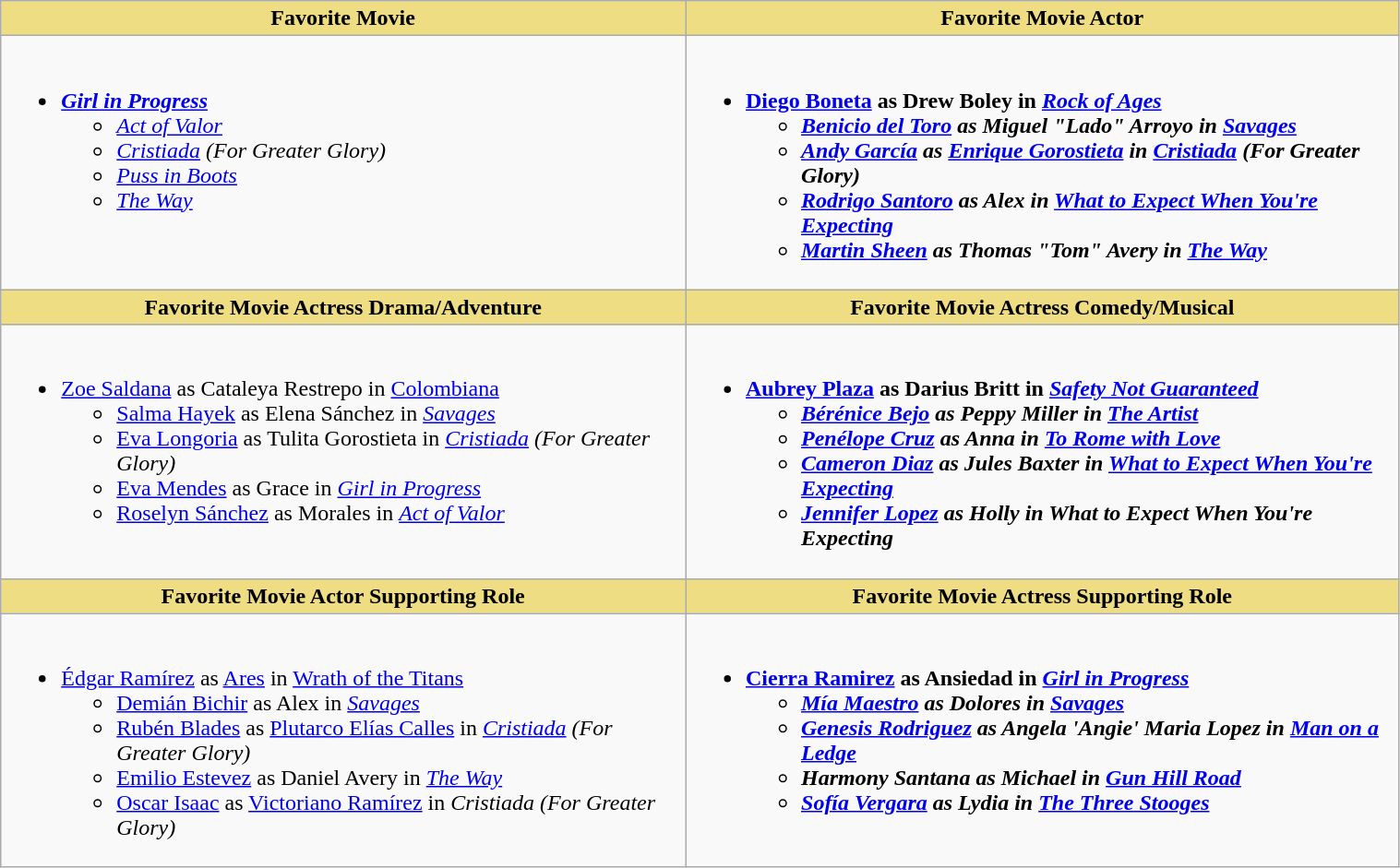<table class="wikitable plainrowheaders" style="width:80%">
<tr>
<th style="background:#EEDD82;">Favorite Movie</th>
<th style="background:#EEDD82;">Favorite Movie Actor</th>
</tr>
<tr>
<td valign="top"><br><ul><li><strong><em><a href='#'>Girl in Progress</a></em></strong><ul><li><em><a href='#'>Act of Valor</a></em></li><li><em><a href='#'>Cristiada</a> (For Greater Glory)</em></li><li><em><a href='#'>Puss in Boots</a></em></li><li><em><a href='#'>The Way</a></em></li></ul></li></ul></td>
<td valign="top"><br><ul><li><strong><a href='#'>Diego Boneta</a> as Drew Boley in <em><a href='#'>Rock of Ages</a><strong><em><ul><li><a href='#'>Benicio del Toro</a> as Miguel "Lado" Arroyo in </em><a href='#'>Savages</a><em></li><li><a href='#'>Andy García</a> as <a href='#'>Enrique Gorostieta</a> in </em><a href='#'>Cristiada</a> (For Greater Glory)<em></li><li><a href='#'>Rodrigo Santoro</a> as Alex in </em><a href='#'>What to Expect When You're Expecting</a><em></li><li><a href='#'>Martin Sheen</a> as Thomas "Tom" Avery in </em><a href='#'>The Way</a><em></li></ul></li></ul></td>
</tr>
<tr>
<th style="background:#EEDD82;">Favorite Movie Actress Drama/Adventure</th>
<th style="background:#EEDD82;">Favorite Movie Actress Comedy/Musical</th>
</tr>
<tr>
<td valign="top"><br><ul><li></strong><a href='#'>Zoe Saldana</a> as Cataleya Restrepo in </em><a href='#'>Colombiana</a></em></strong><ul><li><a href='#'>Salma Hayek</a> as Elena Sánchez in <em><a href='#'>Savages</a></em></li><li><a href='#'>Eva Longoria</a> as Tulita Gorostieta in <em><a href='#'>Cristiada</a> (For Greater Glory)</em></li><li><a href='#'>Eva Mendes</a> as Grace in <em><a href='#'>Girl in Progress</a></em></li><li><a href='#'>Roselyn Sánchez</a> as Morales in <em><a href='#'>Act of Valor</a></em></li></ul></li></ul></td>
<td valign="top"><br><ul><li><strong><a href='#'>Aubrey Plaza</a> as Darius Britt in <em><a href='#'>Safety Not Guaranteed</a><strong><em><ul><li><a href='#'>Bérénice Bejo</a> as Peppy Miller in </em><a href='#'>The Artist</a><em></li><li><a href='#'>Penélope Cruz</a> as Anna in </em><a href='#'>To Rome with Love</a><em></li><li><a href='#'>Cameron Diaz</a> as Jules Baxter in </em><a href='#'>What to Expect When You're Expecting</a><em></li><li><a href='#'>Jennifer Lopez</a> as Holly in </em>What to Expect When You're Expecting<em></li></ul></li></ul></td>
</tr>
<tr>
<th style="background:#EEDD82;">Favorite Movie Actor Supporting Role</th>
<th style="background:#EEDD82;">Favorite Movie Actress Supporting Role</th>
</tr>
<tr>
<td valign="top"><br><ul><li></strong><a href='#'>Édgar Ramírez</a> as <a href='#'>Ares</a> in </em><a href='#'>Wrath of the Titans</a></em></strong><ul><li><a href='#'>Demián Bichir</a> as Alex in <em><a href='#'>Savages</a></em></li><li><a href='#'>Rubén Blades</a> as <a href='#'>Plutarco Elías Calles</a> in <em><a href='#'>Cristiada</a> (For Greater Glory)</em></li><li><a href='#'>Emilio Estevez</a> as Daniel Avery in <em><a href='#'>The Way</a></em></li><li><a href='#'>Oscar Isaac</a> as <a href='#'>Victoriano Ramírez</a> in <em>Cristiada (For Greater Glory)</em></li></ul></li></ul></td>
<td valign="top"><br><ul><li><strong><a href='#'>Cierra Ramirez</a> as Ansiedad in <em><a href='#'>Girl in Progress</a><strong><em><ul><li><a href='#'>Mía Maestro</a> as Dolores in </em><a href='#'>Savages</a><em></li><li><a href='#'>Genesis Rodriguez</a> as Angela 'Angie' Maria Lopez in </em><a href='#'>Man on a Ledge</a><em></li><li>Harmony Santana as Michael in </em><a href='#'>Gun Hill Road</a><em></li><li><a href='#'>Sofía Vergara</a> as Lydia in </em><a href='#'>The Three Stooges</a><em></li></ul></li></ul></td>
</tr>
</table>
